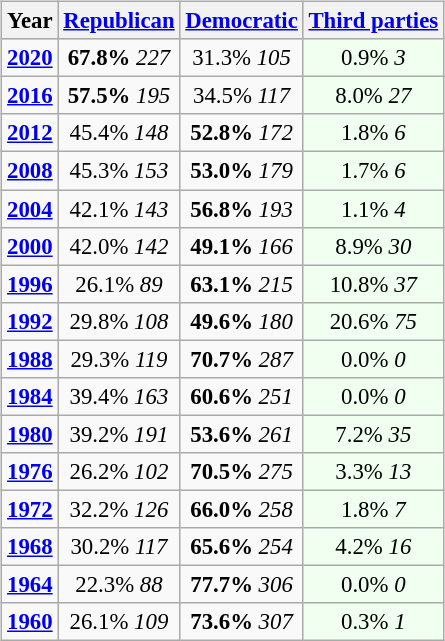<table class="wikitable" style="float:right; font-size:95%;">
<tr bgcolor=lightgrey>
<th>Year</th>
<th><a href='#'>Republican</a></th>
<th><a href='#'>Democratic</a></th>
<th><a href='#'>Third parties</a></th>
</tr>
<tr>
<td style="text-align:center;" ><strong><a href='#'>2020</a></strong></td>
<td style="text-align:center;" ><strong>67.8%</strong> <em>227</em></td>
<td style="text-align:center;" >31.3% <em>105</em></td>
<td style="text-align:center; background:honeyDew;">0.9% <em>3</em></td>
</tr>
<tr>
<td style="text-align:center;" ><strong><a href='#'>2016</a></strong></td>
<td style="text-align:center;" ><strong>57.5%</strong> <em>195</em></td>
<td style="text-align:center;" >34.5% <em>117</em></td>
<td style="text-align:center; background:honeyDew;">8.0% <em>27</em></td>
</tr>
<tr>
<td style="text-align:center;" ><strong><a href='#'>2012</a></strong></td>
<td style="text-align:center;" >45.4% <em>148</em></td>
<td style="text-align:center;" ><strong>52.8%</strong> <em>172</em></td>
<td style="text-align:center; background:honeyDew;">1.8% <em>6</em></td>
</tr>
<tr>
<td style="text-align:center;" ><strong><a href='#'>2008</a></strong></td>
<td style="text-align:center;" >45.3% <em>153</em></td>
<td style="text-align:center;" ><strong>53.0%</strong> <em>179</em></td>
<td style="text-align:center; background:honeyDew;">1.7% <em>6</em></td>
</tr>
<tr>
<td style="text-align:center;" ><strong><a href='#'>2004</a></strong></td>
<td style="text-align:center;" >42.1% <em>143</em></td>
<td style="text-align:center;" ><strong>56.8%</strong> <em>193</em></td>
<td style="text-align:center; background:honeyDew;">1.1% <em>4</em></td>
</tr>
<tr>
<td style="text-align:center;" ><strong><a href='#'>2000</a></strong></td>
<td style="text-align:center;" >42.0% <em>142</em></td>
<td style="text-align:center;" ><strong>49.1%</strong> <em>166</em></td>
<td style="text-align:center; background:honeyDew;">8.9% <em>30</em></td>
</tr>
<tr>
<td style="text-align:center;" ><strong><a href='#'>1996</a></strong></td>
<td style="text-align:center;" >26.1% <em>89</em></td>
<td style="text-align:center;" ><strong>63.1%</strong> <em>215</em></td>
<td style="text-align:center; background:honeyDew;">10.8% <em>37</em></td>
</tr>
<tr>
<td style="text-align:center;" ><strong><a href='#'>1992</a></strong></td>
<td style="text-align:center;" >29.8% <em>108</em></td>
<td style="text-align:center;" ><strong>49.6%</strong> <em>180</em></td>
<td style="text-align:center; background:honeyDew;">20.6% <em>75</em></td>
</tr>
<tr>
<td style="text-align:center;" ><strong><a href='#'>1988</a></strong></td>
<td style="text-align:center;" >29.3% <em>119</em></td>
<td style="text-align:center;" ><strong>70.7%</strong> <em>287</em></td>
<td style="text-align:center; background:honeyDew;">0.0% <em>0</em></td>
</tr>
<tr>
<td style="text-align:center;" ><strong><a href='#'>1984</a></strong></td>
<td style="text-align:center;" >39.4% <em>163</em></td>
<td style="text-align:center;" ><strong>60.6%</strong> <em>251</em></td>
<td style="text-align:center; background:honeyDew;">0.0% <em>0</em></td>
</tr>
<tr>
<td style="text-align:center;" ><strong><a href='#'>1980</a></strong></td>
<td style="text-align:center;" >39.2% <em>191</em></td>
<td style="text-align:center;" ><strong>53.6%</strong> <em>261</em></td>
<td style="text-align:center; background:honeyDew;">7.2% <em>35</em></td>
</tr>
<tr>
<td style="text-align:center;" ><strong><a href='#'>1976</a></strong></td>
<td style="text-align:center;" >26.2% <em>102</em></td>
<td style="text-align:center;" ><strong>70.5%</strong> <em>275</em></td>
<td style="text-align:center; background:honeyDew;">3.3% <em>13</em></td>
</tr>
<tr>
<td style="text-align:center;" ><strong><a href='#'>1972</a></strong></td>
<td style="text-align:center;" >32.2% <em>126</em></td>
<td style="text-align:center;" ><strong>66.0%</strong> <em>258</em></td>
<td style="text-align:center; background:honeyDew;">1.8% <em>7</em></td>
</tr>
<tr>
<td style="text-align:center;" ><strong><a href='#'>1968</a></strong></td>
<td style="text-align:center;" >30.2% <em>117</em></td>
<td style="text-align:center;" ><strong>65.6%</strong> <em>254</em></td>
<td style="text-align:center; background:honeyDew;">4.2% <em>16</em></td>
</tr>
<tr>
<td style="text-align:center;" ><strong><a href='#'>1964</a></strong></td>
<td style="text-align:center;" >22.3% <em>88</em></td>
<td style="text-align:center;" ><strong>77.7%</strong> <em>306</em></td>
<td style="text-align:center; background:honeyDew;">0.0% <em>0</em></td>
</tr>
<tr>
<td style="text-align:center;" ><strong><a href='#'>1960</a></strong></td>
<td style="text-align:center;" >26.1% <em>109</em></td>
<td style="text-align:center;" ><strong>73.6%</strong> <em>307</em></td>
<td style="text-align:center; background:honeyDew;">0.3% <em>1</em></td>
</tr>
</table>
